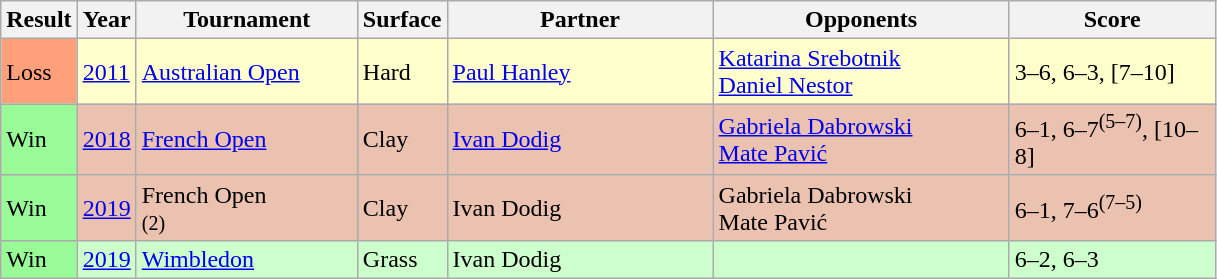<table class="sortable wikitable">
<tr>
<th>Result</th>
<th>Year</th>
<th width=140>Tournament</th>
<th>Surface</th>
<th width=170>Partner</th>
<th width=190>Opponents</th>
<th width=130>Score</th>
</tr>
<tr bgcolor="#FFFFCC">
<td bgcolor=FFA07A>Loss</td>
<td><a href='#'>2011</a></td>
<td><a href='#'>Australian Open</a></td>
<td>Hard</td>
<td> <a href='#'>Paul Hanley</a></td>
<td> <a href='#'>Katarina Srebotnik</a> <br>  <a href='#'>Daniel Nestor</a></td>
<td>3–6, 6–3, [7–10]</td>
</tr>
<tr bgcolor="#EBC2AF">
<td bgcolor=98FB98>Win</td>
<td><a href='#'>2018</a></td>
<td><a href='#'>French Open</a></td>
<td>Clay</td>
<td> <a href='#'>Ivan Dodig</a></td>
<td> <a href='#'>Gabriela Dabrowski</a> <br>  <a href='#'>Mate Pavić</a></td>
<td>6–1, 6–7<sup>(5–7)</sup>, [10–8]</td>
</tr>
<tr bgcolor="#EBC2AF">
<td bgcolor=98FB98>Win</td>
<td><a href='#'>2019</a></td>
<td>French Open<br><small>(2)</small></td>
<td>Clay</td>
<td> Ivan Dodig</td>
<td> Gabriela Dabrowski <br>  Mate Pavić</td>
<td>6–1, 7–6<sup>(7–5)</sup></td>
</tr>
<tr bgcolor="#CFC">
<td bgcolor=98FB98>Win</td>
<td><a href='#'>2019</a></td>
<td><a href='#'>Wimbledon</a></td>
<td>Grass</td>
<td> Ivan Dodig</td>
<td></td>
<td>6–2, 6–3</td>
</tr>
</table>
